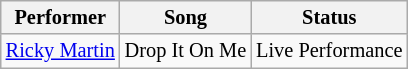<table class="wikitable" style="font-size: 85%">
<tr>
<th>Performer</th>
<th>Song</th>
<th>Status</th>
</tr>
<tr>
<td> <a href='#'>Ricky Martin</a></td>
<td>Drop It On Me</td>
<td>Live Performance</td>
</tr>
</table>
